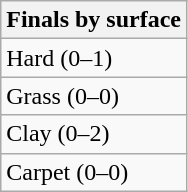<table class="wikitable sortable">
<tr>
<th>Finals by surface</th>
</tr>
<tr>
<td>Hard (0–1)</td>
</tr>
<tr>
<td>Grass (0–0)</td>
</tr>
<tr>
<td>Clay (0–2)</td>
</tr>
<tr>
<td>Carpet (0–0)</td>
</tr>
</table>
